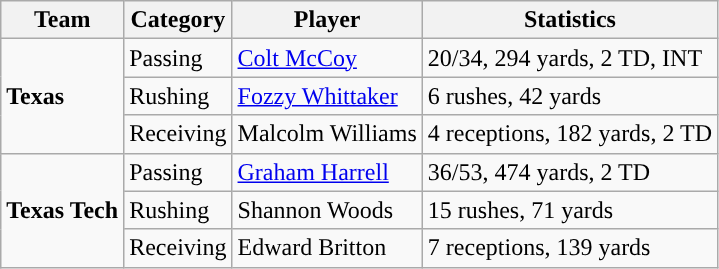<table class="wikitable">
<tr>
<th>Team</th>
<th>Category</th>
<th>Player</th>
<th>Statistics</th>
</tr>
<tr>
<td rowspan=3><strong>Texas</strong></td>
<td>Passing</td>
<td><a href='#'>Colt McCoy</a></td>
<td>20/34, 294 yards, 2 TD, INT</td>
</tr>
<tr>
<td>Rushing</td>
<td><a href='#'>Fozzy Whittaker</a></td>
<td>6 rushes, 42 yards</td>
</tr>
<tr>
<td>Receiving</td>
<td>Malcolm Williams</td>
<td>4 receptions, 182 yards, 2 TD</td>
</tr>
<tr>
<td rowspan=3><strong>Texas Tech</strong></td>
<td>Passing</td>
<td><a href='#'>Graham Harrell</a></td>
<td>36/53, 474 yards, 2 TD</td>
</tr>
<tr>
<td>Rushing</td>
<td>Shannon Woods</td>
<td>15 rushes, 71 yards</td>
</tr>
<tr>
<td>Receiving</td>
<td>Edward Britton</td>
<td>7 receptions, 139 yards</td>
</tr>
</table>
